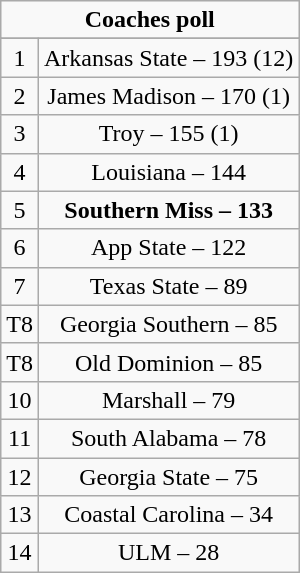<table class="wikitable" style="display: inline-table;">
<tr>
<td align="center" Colspan="3"><strong>Coaches poll</strong></td>
</tr>
<tr align="center">
</tr>
<tr align="center">
<td>1</td>
<td>Arkansas State – 193 (12)</td>
</tr>
<tr align="center">
<td>2</td>
<td>James Madison – 170 (1)</td>
</tr>
<tr align="center">
<td>3</td>
<td>Troy – 155 (1)</td>
</tr>
<tr align="center">
<td>4</td>
<td>Louisiana – 144</td>
</tr>
<tr align="center">
<td>5</td>
<td><strong>Southern Miss – 133</strong></td>
</tr>
<tr align="center">
<td>6</td>
<td>App State – 122</td>
</tr>
<tr align="center">
<td>7</td>
<td>Texas State – 89</td>
</tr>
<tr align="center">
<td>T8</td>
<td>Georgia Southern – 85</td>
</tr>
<tr align="center">
<td>T8</td>
<td>Old Dominion – 85</td>
</tr>
<tr align="center">
<td>10</td>
<td>Marshall – 79</td>
</tr>
<tr align="center">
<td>11</td>
<td>South Alabama – 78</td>
</tr>
<tr align="center">
<td>12</td>
<td>Georgia State – 75</td>
</tr>
<tr align="center">
<td>13</td>
<td>Coastal Carolina – 34</td>
</tr>
<tr align="center">
<td>14</td>
<td>ULM – 28</td>
</tr>
</table>
